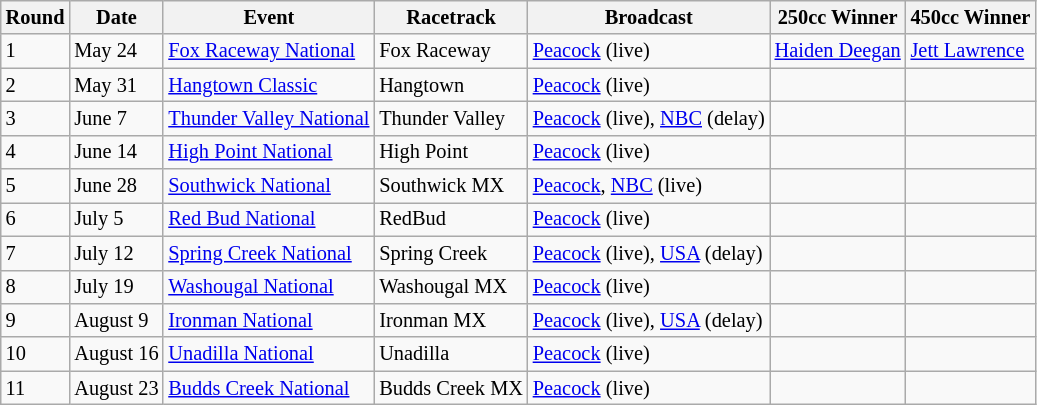<table class="wikitable" style="font-size: 85%;">
<tr>
<th>Round</th>
<th>Date</th>
<th>Event</th>
<th>Racetrack</th>
<th>Broadcast</th>
<th>250cc Winner</th>
<th>450cc Winner</th>
</tr>
<tr>
<td>1</td>
<td>May 24</td>
<td> <a href='#'>Fox Raceway National</a></td>
<td>Fox Raceway</td>
<td><a href='#'>Peacock</a> (live)</td>
<td> <a href='#'>Haiden Deegan</a></td>
<td> <a href='#'>Jett Lawrence</a></td>
</tr>
<tr>
<td>2</td>
<td>May 31</td>
<td> <a href='#'>Hangtown Classic</a></td>
<td>Hangtown</td>
<td><a href='#'>Peacock</a> (live)</td>
<td></td>
<td></td>
</tr>
<tr>
<td>3</td>
<td>June 7</td>
<td> <a href='#'>Thunder Valley National</a></td>
<td>Thunder Valley</td>
<td><a href='#'>Peacock</a> (live), <a href='#'>NBC</a> (delay)</td>
<td></td>
<td></td>
</tr>
<tr>
<td>4</td>
<td>June 14</td>
<td> <a href='#'>High Point National</a></td>
<td>High Point</td>
<td><a href='#'>Peacock</a> (live)</td>
<td></td>
<td></td>
</tr>
<tr>
<td>5</td>
<td>June 28</td>
<td> <a href='#'>Southwick National</a></td>
<td>Southwick MX</td>
<td><a href='#'>Peacock</a>, <a href='#'>NBC</a> (live)</td>
<td></td>
<td></td>
</tr>
<tr>
<td>6</td>
<td>July 5</td>
<td> <a href='#'>Red Bud National</a></td>
<td>RedBud</td>
<td><a href='#'>Peacock</a> (live)</td>
<td></td>
<td></td>
</tr>
<tr>
<td>7</td>
<td>July 12</td>
<td> <a href='#'>Spring Creek National</a></td>
<td>Spring Creek</td>
<td><a href='#'>Peacock</a> (live), <a href='#'>USA</a> (delay)</td>
<td></td>
<td></td>
</tr>
<tr>
<td>8</td>
<td>July 19</td>
<td> <a href='#'>Washougal National</a></td>
<td>Washougal MX</td>
<td><a href='#'>Peacock</a> (live)</td>
<td></td>
<td></td>
</tr>
<tr>
<td>9</td>
<td>August 9</td>
<td> <a href='#'>Ironman National</a></td>
<td>Ironman MX</td>
<td><a href='#'>Peacock</a> (live), <a href='#'>USA</a> (delay)</td>
<td></td>
<td></td>
</tr>
<tr>
<td>10</td>
<td>August 16</td>
<td> <a href='#'>Unadilla National</a></td>
<td>Unadilla</td>
<td><a href='#'>Peacock</a> (live)</td>
<td></td>
<td></td>
</tr>
<tr>
<td>11</td>
<td>August 23</td>
<td> <a href='#'>Budds Creek National</a></td>
<td>Budds Creek MX</td>
<td><a href='#'>Peacock</a> (live)</td>
<td></td>
<td></td>
</tr>
</table>
